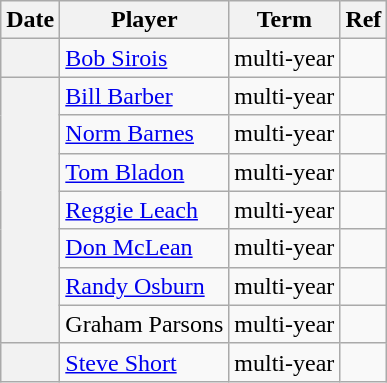<table class="wikitable plainrowheaders">
<tr>
<th>Date</th>
<th>Player</th>
<th>Term</th>
<th>Ref</th>
</tr>
<tr>
<th scope="row"></th>
<td><a href='#'>Bob Sirois</a></td>
<td>multi-year</td>
<td></td>
</tr>
<tr>
<th scope="row" rowspan="7"></th>
<td><a href='#'>Bill Barber</a></td>
<td>multi-year</td>
<td></td>
</tr>
<tr>
<td><a href='#'>Norm Barnes</a></td>
<td>multi-year</td>
<td></td>
</tr>
<tr>
<td><a href='#'>Tom Bladon</a></td>
<td>multi-year</td>
<td></td>
</tr>
<tr>
<td><a href='#'>Reggie Leach</a></td>
<td>multi-year</td>
<td></td>
</tr>
<tr>
<td><a href='#'>Don McLean</a></td>
<td>multi-year</td>
<td></td>
</tr>
<tr>
<td><a href='#'>Randy Osburn</a></td>
<td>multi-year</td>
<td></td>
</tr>
<tr>
<td>Graham Parsons</td>
<td>multi-year</td>
<td></td>
</tr>
<tr>
<th scope="row"></th>
<td><a href='#'>Steve Short</a></td>
<td>multi-year</td>
<td></td>
</tr>
</table>
